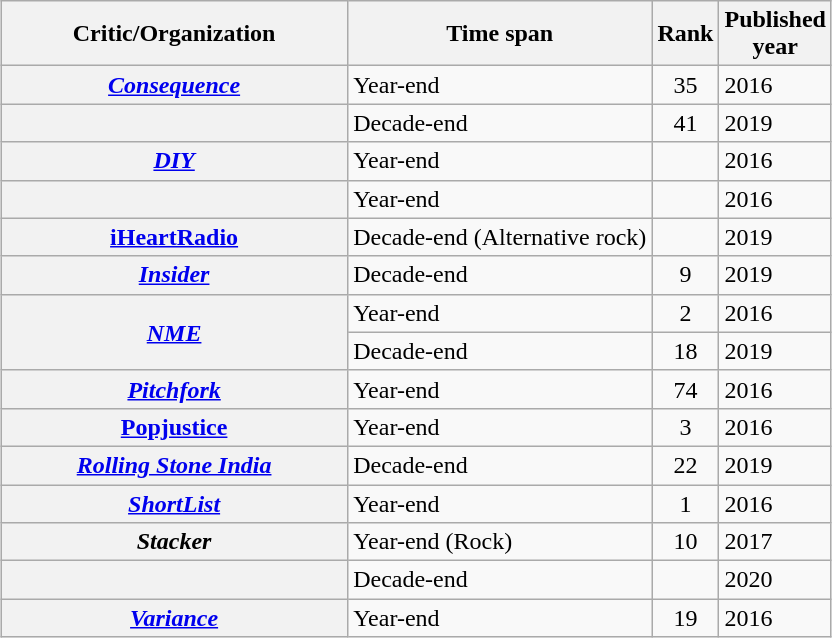<table class="wikitable sortable plainrowheaders" style="margin-left: auto; margin-right: auto; border: none;">
<tr>
<th scope="col" style="width:14em;">Critic/Organization</th>
<th scope="col">Time span</th>
<th scope="col">Rank</th>
<th scope="col">Published<br>year</th>
</tr>
<tr>
<th scope="row"><em><a href='#'>Consequence</a></em></th>
<td>Year-end</td>
<td style="text-align:center;">35</td>
<td>2016</td>
</tr>
<tr>
<th scope="row"></th>
<td>Decade-end</td>
<td style="text-align:center;">41</td>
<td>2019</td>
</tr>
<tr>
<th scope="row"><em><a href='#'>DIY</a></em></th>
<td>Year-end</td>
<td style="text-align:center;"></td>
<td>2016</td>
</tr>
<tr>
<th scope="row"></th>
<td>Year-end</td>
<td style="text-align:center;"></td>
<td>2016</td>
</tr>
<tr>
<th scope="row"><a href='#'>iHeartRadio</a></th>
<td>Decade-end (Alternative rock)</td>
<td style="text-align:center;"></td>
<td>2019</td>
</tr>
<tr>
<th scope="row"><em><a href='#'>Insider</a></em></th>
<td>Decade-end</td>
<td style="text-align:center;">9</td>
<td>2019</td>
</tr>
<tr>
<th scope="row" rowspan="2"><em><a href='#'>NME</a></em></th>
<td>Year-end</td>
<td style="text-align:center;">2</td>
<td>2016</td>
</tr>
<tr>
<td>Decade-end</td>
<td style="text-align:center;">18</td>
<td>2019</td>
</tr>
<tr>
<th scope="row"><em><a href='#'>Pitchfork</a></em></th>
<td>Year-end</td>
<td style="text-align:center;">74</td>
<td>2016</td>
</tr>
<tr>
<th scope="row"><a href='#'>Popjustice</a></th>
<td>Year-end</td>
<td style="text-align:center;">3</td>
<td>2016</td>
</tr>
<tr>
<th scope="row"><em><a href='#'>Rolling Stone India</a></em></th>
<td>Decade-end</td>
<td style="text-align:center;">22</td>
<td>2019</td>
</tr>
<tr>
<th scope="row"><em><a href='#'>ShortList</a></em></th>
<td>Year-end</td>
<td style="text-align:center;">1</td>
<td>2016</td>
</tr>
<tr>
<th scope="row"><em>Stacker</em></th>
<td>Year-end (Rock)</td>
<td style="text-align:center;">10</td>
<td>2017</td>
</tr>
<tr>
<th scope="row"></th>
<td>Decade-end</td>
<td style="text-align:center;"></td>
<td>2020</td>
</tr>
<tr>
<th scope="row"><em><a href='#'>Variance</a></em></th>
<td>Year-end</td>
<td style="text-align:center;">19</td>
<td>2016</td>
</tr>
<tr>
</tr>
</table>
